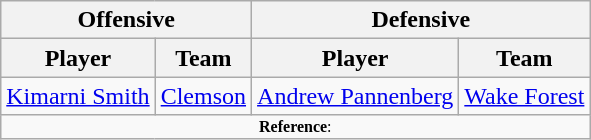<table class="wikitable" style="text-align: center;">
<tr>
<th colspan="2">Offensive</th>
<th colspan="2">Defensive</th>
</tr>
<tr>
<th>Player</th>
<th>Team</th>
<th>Player</th>
<th>Team</th>
</tr>
<tr>
<td><a href='#'>Kimarni Smith</a></td>
<td><a href='#'>Clemson</a></td>
<td><a href='#'>Andrew Pannenberg</a></td>
<td><a href='#'>Wake Forest</a></td>
</tr>
<tr>
<td colspan="12"  style="font-size:8pt; text-align:center;"><strong>Reference</strong>:</td>
</tr>
</table>
